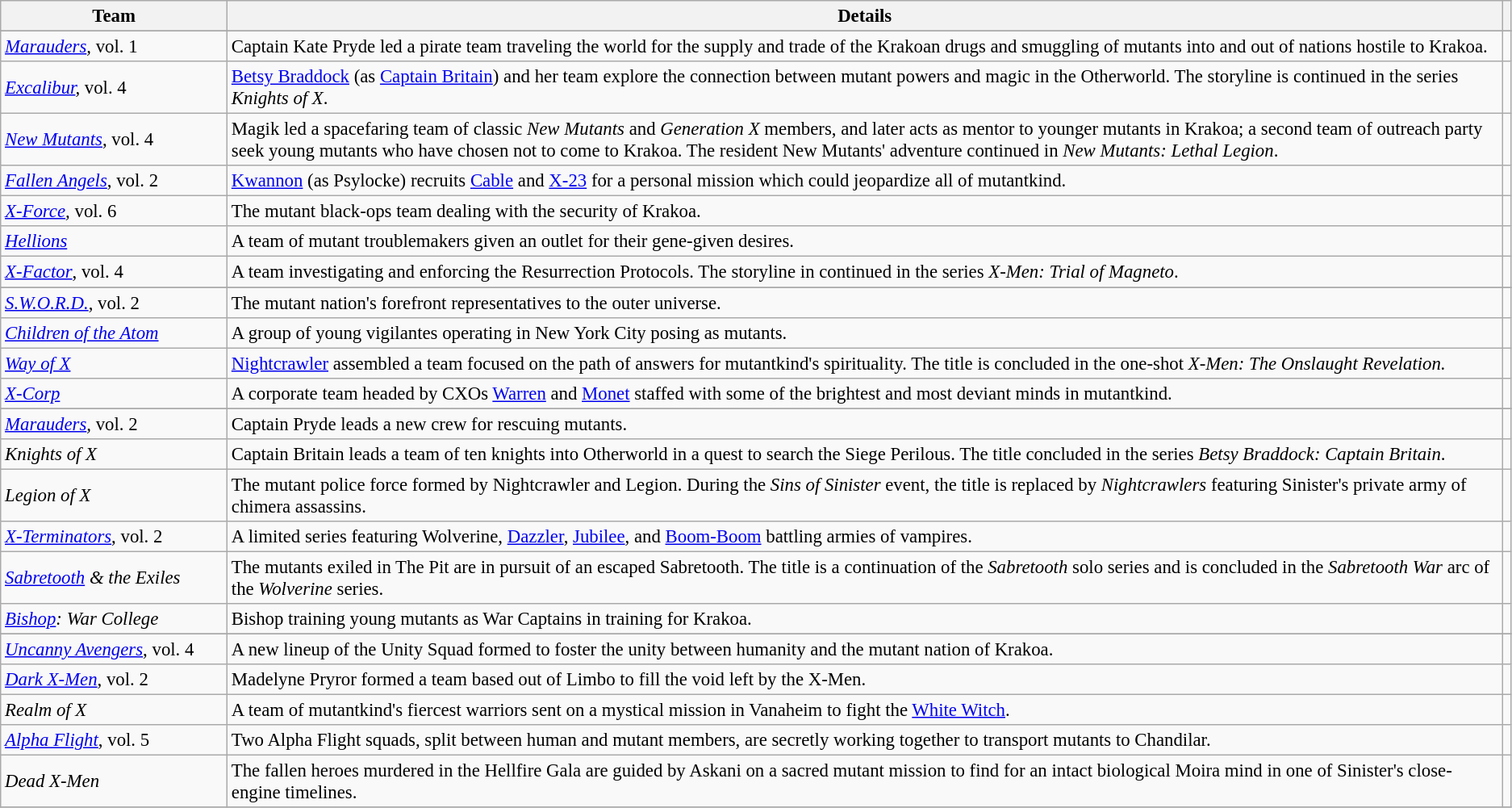<table class="wikitable sortable" style="margins:auto; width=95%; font-size: 95%;">
<tr>
<th width="15%">Team</th>
<th>Details</th>
<th></th>
</tr>
<tr>
</tr>
<tr>
<td><em><a href='#'>Marauders</a>,</em> vol. 1</td>
<td>Captain Kate Pryde led a pirate team traveling the world for the supply and trade of the Krakoan drugs and smuggling of mutants into and out of nations hostile to Krakoa.</td>
<td></td>
</tr>
<tr>
<td><em><a href='#'>Excalibur</a>,</em> vol. 4</td>
<td><a href='#'>Betsy Braddock</a> (as <a href='#'>Captain Britain</a>) and her team  explore the connection between mutant powers and magic in the Otherworld. The storyline is continued in the series <em>Knights of X</em>.</td>
<td></td>
</tr>
<tr>
<td><a href='#'><em>New Mutants</em></a>, vol. 4</td>
<td>Magik led a spacefaring team of classic <em>New Mutants</em> and <em>Generation X</em> members, and later acts as mentor to younger mutants in Krakoa; a second team of outreach party seek young mutants who have chosen not to come to Krakoa. The resident New Mutants' adventure continued in <em>New Mutants: Lethal Legion</em>.</td>
<td></td>
</tr>
<tr>
<td><a href='#'><em>Fallen Angels</em></a>, vol. 2</td>
<td><a href='#'>Kwannon</a> (as Psylocke) recruits <a href='#'>Cable</a> and <a href='#'>X-23</a> for a personal mission which could jeopardize all of mutantkind.</td>
<td></td>
</tr>
<tr>
<td><em><a href='#'>X-Force</a>,</em> vol. 6</td>
<td>The mutant black-ops team dealing with the security of Krakoa.</td>
<td></td>
</tr>
<tr>
<td><em><a href='#'>Hellions</a></em></td>
<td>A team of mutant troublemakers given an outlet for their gene-given desires.</td>
<td></td>
</tr>
<tr>
<td><a href='#'><em>X-Factor</em></a>, vol. 4</td>
<td>A team investigating and enforcing the Resurrection Protocols. The storyline in continued in the series <em>X-Men:</em> <em>Trial of Magneto</em>.</td>
<td></td>
</tr>
<tr>
</tr>
<tr>
<td><a href='#'><em>S.W.O.R.D.</em></a>, vol. 2</td>
<td>The mutant nation's forefront representatives to the outer universe.</td>
<td></td>
</tr>
<tr>
<td><em><a href='#'>Children of the Atom</a></em></td>
<td>A group of young vigilantes operating in New York City posing as mutants.</td>
<td></td>
</tr>
<tr>
<td><em><a href='#'>Way of X</a></em></td>
<td><a href='#'>Nightcrawler</a> assembled a team focused on the path of answers for mutantkind's spirituality. The title is concluded in the one-shot <em>X-Men: The Onslaught Revelation.</em></td>
<td></td>
</tr>
<tr>
<td><em><a href='#'>X-Corp</a></em></td>
<td>A corporate team headed by CXOs <a href='#'>Warren</a> and <a href='#'>Monet</a> staffed with some of the brightest and most deviant minds in mutantkind.</td>
<td></td>
</tr>
<tr>
</tr>
<tr>
<td><em><a href='#'>Marauders</a>,</em> vol. 2</td>
<td>Captain Pryde leads a new crew for rescuing mutants.</td>
<td></td>
</tr>
<tr>
<td><em>Knights of X</em></td>
<td>Captain Britain leads a team of ten knights into Otherworld in a quest to search the Siege Perilous. The title concluded in the series <em>Betsy Braddock: Captain Britain</em>.</td>
<td></td>
</tr>
<tr>
<td><em>Legion of X</em></td>
<td>The mutant police force formed by Nightcrawler and Legion. During the <em>Sins of Sinister</em> event, the title is replaced by <em>Nightcrawlers</em> featuring Sinister's private army of chimera assassins.</td>
<td></td>
</tr>
<tr>
<td><em><a href='#'>X-Terminators</a></em>, vol. 2</td>
<td>A limited series featuring Wolverine, <a href='#'>Dazzler</a>, <a href='#'>Jubilee</a>, and <a href='#'>Boom-Boom</a> battling armies of vampires.</td>
<td></td>
</tr>
<tr>
<td><em><a href='#'>Sabretooth</a> & the Exiles</em></td>
<td>The mutants exiled in The Pit are in pursuit of an escaped Sabretooth. The title is a continuation of the <em>Sabretooth</em> solo series and is concluded in the <em>Sabretooth War</em> arc of the <em>Wolverine</em> series.</td>
<td></td>
</tr>
<tr>
<td><em><a href='#'>Bishop</a>: War College</em></td>
<td>Bishop training young mutants as War Captains in training for Krakoa.</td>
<td></td>
</tr>
<tr>
</tr>
<tr>
<td><em><a href='#'>Uncanny Avengers</a></em>, vol. 4</td>
<td>A new lineup of the Unity Squad formed to foster the unity between humanity and the mutant nation of Krakoa.</td>
<td></td>
</tr>
<tr>
<td><em><a href='#'>Dark X-Men</a></em>, vol. 2</td>
<td>Madelyne Pryror formed a team based out of Limbo to fill the void left by the X-Men.</td>
<td></td>
</tr>
<tr>
<td><em>Realm of X</em></td>
<td>A team of mutantkind's fiercest warriors sent on a mystical mission in Vanaheim to fight the <a href='#'>White Witch</a>.</td>
<td></td>
</tr>
<tr>
<td><em><a href='#'>Alpha Flight</a></em>, vol. 5</td>
<td>Two Alpha Flight squads, split between human and mutant members, are secretly working together to transport mutants to Chandilar.</td>
<td></td>
</tr>
<tr>
<td><em>Dead X-Men</em></td>
<td>The fallen heroes murdered in the Hellfire Gala are guided by Askani on a sacred mutant mission to find for an intact biological Moira mind in one of Sinister's close-engine timelines.</td>
<td></td>
</tr>
<tr>
</tr>
</table>
